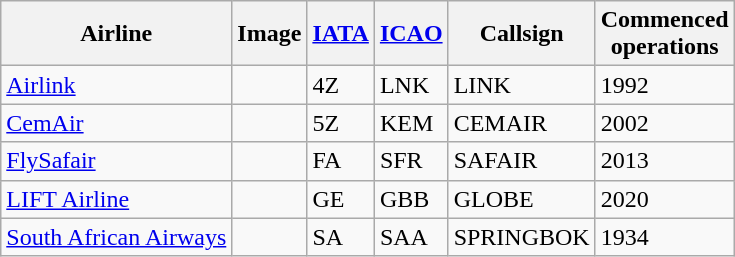<table class="wikitable sortable static-row-numbers static-row-header-text">
<tr valign="middle">
<th>Airline</th>
<th>Image</th>
<th><a href='#'>IATA</a></th>
<th><a href='#'>ICAO</a></th>
<th>Callsign</th>
<th>Commenced<br>operations</th>
</tr>
<tr>
<td><a href='#'>Airlink</a></td>
<td></td>
<td>4Z</td>
<td>LNK</td>
<td>LINK</td>
<td>1992</td>
</tr>
<tr>
<td><a href='#'>CemAir</a></td>
<td></td>
<td>5Z</td>
<td>KEM</td>
<td>CEMAIR</td>
<td>2002</td>
</tr>
<tr>
<td><a href='#'>FlySafair</a></td>
<td></td>
<td>FA</td>
<td>SFR</td>
<td>SAFAIR</td>
<td>2013</td>
</tr>
<tr>
<td><a href='#'>LIFT Airline</a></td>
<td></td>
<td>GE</td>
<td>GBB</td>
<td>GLOBE</td>
<td>2020</td>
</tr>
<tr>
<td><a href='#'>South African Airways</a></td>
<td></td>
<td>SA</td>
<td>SAA</td>
<td>SPRINGBOK</td>
<td>1934</td>
</tr>
</table>
